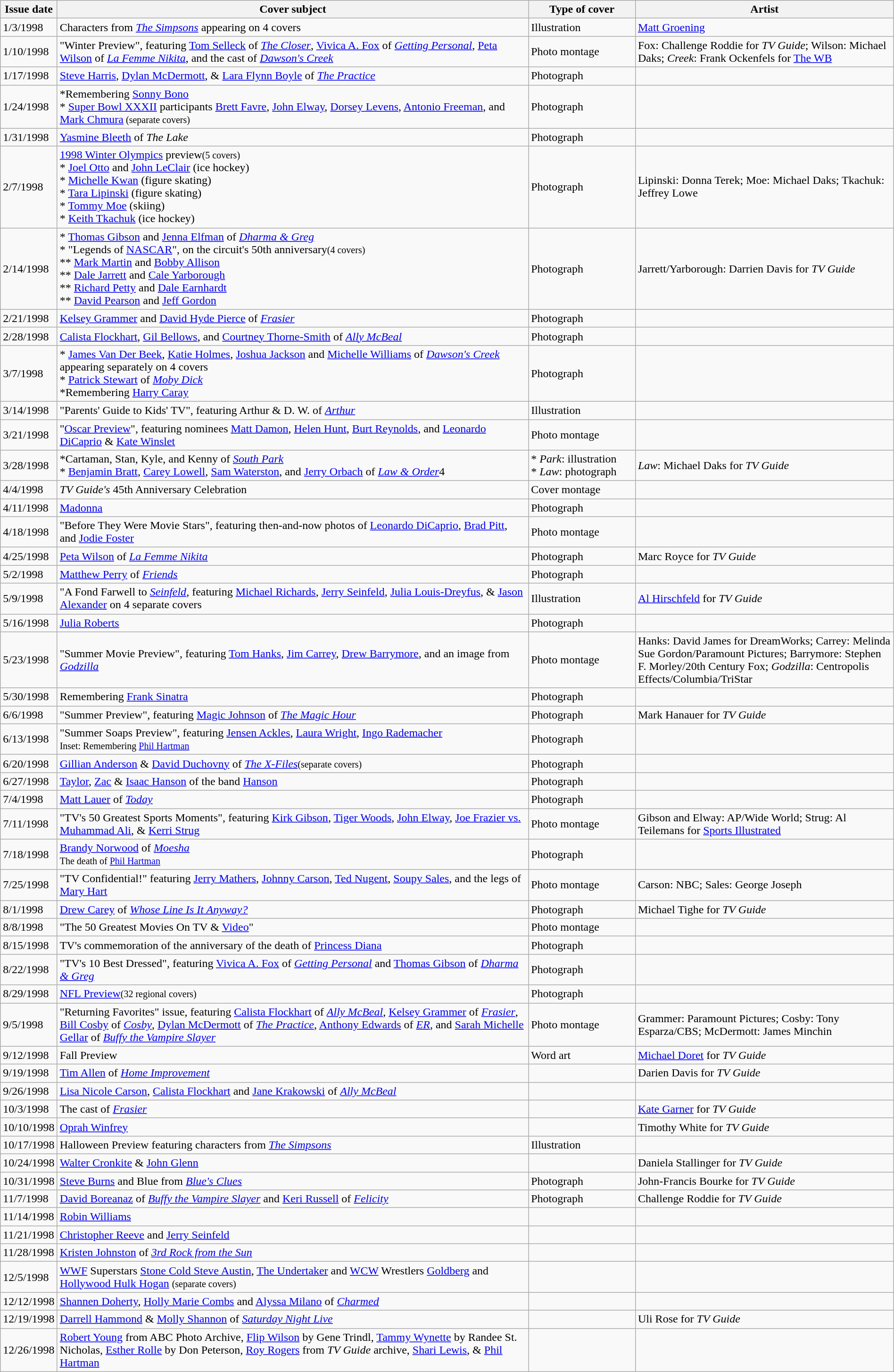<table class="wikitable sortable" width=100% style="font-size:100%;">
<tr>
<th width=6%>Issue date</th>
<th width=53%>Cover subject</th>
<th width=12%>Type of cover</th>
<th width=29%>Artist</th>
</tr>
<tr>
<td>1/3/1998</td>
<td>Characters from <em><a href='#'>The Simpsons</a></em> appearing on 4 covers</td>
<td>Illustration</td>
<td><a href='#'>Matt Groening</a></td>
</tr>
<tr>
<td>1/10/1998</td>
<td>"Winter Preview", featuring <a href='#'>Tom Selleck</a> of <em><a href='#'>The Closer</a></em>, <a href='#'>Vivica A. Fox</a> of <em><a href='#'>Getting Personal</a></em>, <a href='#'>Peta Wilson</a> of <em><a href='#'>La Femme Nikita</a></em>, and the cast of <em><a href='#'>Dawson's Creek</a></em></td>
<td>Photo montage</td>
<td>Fox: Challenge Roddie for <em>TV Guide</em>; Wilson: Michael Daks; <em>Creek</em>: Frank Ockenfels for <a href='#'>The WB</a></td>
</tr>
<tr>
<td>1/17/1998</td>
<td><a href='#'>Steve Harris</a>, <a href='#'>Dylan McDermott</a>, & <a href='#'>Lara Flynn Boyle</a> of <em><a href='#'>The Practice</a></em></td>
<td>Photograph</td>
<td></td>
</tr>
<tr>
<td>1/24/1998</td>
<td>*Remembering <a href='#'>Sonny Bono</a><br>* <a href='#'>Super Bowl XXXII</a> participants <a href='#'>Brett Favre</a>, <a href='#'>John Elway</a>, <a href='#'>Dorsey Levens</a>, <a href='#'>Antonio Freeman</a>, and <a href='#'>Mark Chmura</a><small> (separate covers)</small></td>
<td>Photograph</td>
<td></td>
</tr>
<tr>
<td>1/31/1998</td>
<td><a href='#'>Yasmine Bleeth</a> of <em>The Lake</em></td>
<td>Photograph</td>
<td></td>
</tr>
<tr>
<td>2/7/1998</td>
<td><a href='#'>1998 Winter Olympics</a> preview<small>(5 covers)</small><br>* <a href='#'>Joel Otto</a> and <a href='#'>John LeClair</a> (ice hockey)<br>* <a href='#'>Michelle Kwan</a> (figure skating)<br>* <a href='#'>Tara Lipinski</a> (figure skating)<br>* <a href='#'>Tommy Moe</a> (skiing)<br>* <a href='#'>Keith Tkachuk</a> (ice hockey)</td>
<td>Photograph</td>
<td>Lipinski: Donna Terek; Moe: Michael Daks; Tkachuk: Jeffrey Lowe</td>
</tr>
<tr>
<td>2/14/1998</td>
<td>* <a href='#'>Thomas Gibson</a> and <a href='#'>Jenna Elfman</a> of <em><a href='#'>Dharma & Greg</a></em><br>* "Legends of <a href='#'>NASCAR</a>", on the circuit's 50th anniversary<small>(4 covers)</small><br>** <a href='#'>Mark Martin</a> and <a href='#'>Bobby Allison</a><br>** <a href='#'>Dale Jarrett</a> and <a href='#'>Cale Yarborough</a><br>** <a href='#'>Richard Petty</a> and <a href='#'>Dale Earnhardt</a><br>** <a href='#'>David Pearson</a> and <a href='#'>Jeff Gordon</a></td>
<td>Photograph</td>
<td>Jarrett/Yarborough: Darrien Davis for <em>TV Guide</em></td>
</tr>
<tr>
<td>2/21/1998</td>
<td><a href='#'>Kelsey Grammer</a> and <a href='#'>David Hyde Pierce</a> of <em><a href='#'>Frasier</a></em></td>
<td>Photograph</td>
<td></td>
</tr>
<tr>
<td>2/28/1998</td>
<td><a href='#'>Calista Flockhart</a>, <a href='#'>Gil Bellows</a>, and <a href='#'>Courtney Thorne-Smith</a> of <em><a href='#'>Ally McBeal</a></em></td>
<td>Photograph</td>
<td></td>
</tr>
<tr>
<td>3/7/1998</td>
<td>* <a href='#'>James Van Der Beek</a>, <a href='#'>Katie Holmes</a>, <a href='#'>Joshua Jackson</a> and <a href='#'>Michelle Williams</a> of <em><a href='#'>Dawson's Creek</a></em> appearing separately on 4 covers<br>* <a href='#'>Patrick Stewart</a> of <em><a href='#'>Moby Dick</a></em><br>*Remembering <a href='#'>Harry Caray</a></td>
<td>Photograph</td>
<td></td>
</tr>
<tr>
<td>3/14/1998</td>
<td>"Parents' Guide to Kids' TV", featuring Arthur & D. W. of <em><a href='#'>Arthur</a></em></td>
<td>Illustration</td>
<td></td>
</tr>
<tr>
<td>3/21/1998</td>
<td>"<a href='#'>Oscar Preview</a>", featuring nominees <a href='#'>Matt Damon</a>, <a href='#'>Helen Hunt</a>, <a href='#'>Burt Reynolds</a>, and <a href='#'>Leonardo DiCaprio</a> & <a href='#'>Kate Winslet</a></td>
<td>Photo montage</td>
<td></td>
</tr>
<tr>
<td>3/28/1998</td>
<td>*Cartaman, Stan, Kyle, and Kenny of <em><a href='#'>South Park</a></em><br>* <a href='#'>Benjamin Bratt</a>, <a href='#'>Carey Lowell</a>, <a href='#'>Sam Waterston</a>, and <a href='#'>Jerry Orbach</a> of <em><a href='#'>Law & Order</a></em>4</td>
<td>* <em>Park</em>: illustration<br>* <em>Law</em>: photograph</td>
<td><em>Law</em>: Michael Daks for <em>TV Guide</em></td>
</tr>
<tr>
<td>4/4/1998</td>
<td><em>TV Guide's</em> 45th Anniversary Celebration</td>
<td>Cover montage</td>
<td></td>
</tr>
<tr>
<td>4/11/1998</td>
<td><a href='#'>Madonna</a></td>
<td>Photograph</td>
<td></td>
</tr>
<tr>
<td>4/18/1998</td>
<td>"Before They Were Movie Stars", featuring then-and-now photos of <a href='#'>Leonardo DiCaprio</a>, <a href='#'>Brad Pitt</a>, and <a href='#'>Jodie Foster</a></td>
<td>Photo montage</td>
<td></td>
</tr>
<tr>
<td>4/25/1998</td>
<td><a href='#'>Peta Wilson</a> of <em><a href='#'>La Femme Nikita</a></em></td>
<td>Photograph</td>
<td>Marc Royce for <em>TV Guide</em></td>
</tr>
<tr>
<td>5/2/1998</td>
<td><a href='#'>Matthew Perry</a> of <em><a href='#'>Friends</a></em></td>
<td>Photograph</td>
<td></td>
</tr>
<tr>
<td>5/9/1998</td>
<td>"A Fond Farwell to <em><a href='#'>Seinfeld</a></em>, featuring <a href='#'>Michael Richards</a>, <a href='#'>Jerry Seinfeld</a>, <a href='#'>Julia Louis-Dreyfus</a>, & <a href='#'>Jason Alexander</a> on 4 separate covers</td>
<td>Illustration</td>
<td><a href='#'>Al Hirschfeld</a> for <em>TV Guide</em></td>
</tr>
<tr>
<td>5/16/1998</td>
<td><a href='#'>Julia Roberts</a></td>
<td>Photograph</td>
<td></td>
</tr>
<tr>
<td>5/23/1998</td>
<td>"Summer Movie Preview", featuring <a href='#'>Tom Hanks</a>, <a href='#'>Jim Carrey</a>, <a href='#'>Drew Barrymore</a>, and an image from <em><a href='#'>Godzilla</a></em></td>
<td>Photo montage</td>
<td>Hanks: David James for DreamWorks; Carrey: Melinda Sue Gordon/Paramount Pictures; Barrymore: Stephen F. Morley/20th Century Fox; <em>Godzilla</em>: Centropolis Effects/Columbia/TriStar</td>
</tr>
<tr>
<td>5/30/1998</td>
<td>Remembering <a href='#'>Frank Sinatra</a></td>
<td>Photograph</td>
<td></td>
</tr>
<tr>
<td>6/6/1998</td>
<td>"Summer Preview", featuring <a href='#'>Magic Johnson</a> of <em><a href='#'>The Magic Hour</a></em></td>
<td>Photograph</td>
<td>Mark Hanauer for <em>TV Guide</em></td>
</tr>
<tr>
<td>6/13/1998</td>
<td>"Summer Soaps Preview", featuring <a href='#'>Jensen Ackles</a>, <a href='#'>Laura Wright</a>, <a href='#'>Ingo Rademacher</a><br><small>Inset: Remembering <a href='#'>Phil Hartman</a></small></td>
<td>Photograph</td>
<td></td>
</tr>
<tr>
<td>6/20/1998</td>
<td><a href='#'>Gillian Anderson</a> & <a href='#'>David Duchovny</a> of <em><a href='#'>The X-Files</a></em><small>(separate covers)</small></td>
<td>Photograph</td>
<td></td>
</tr>
<tr>
<td>6/27/1998</td>
<td><a href='#'>Taylor</a>, <a href='#'>Zac</a> & <a href='#'>Isaac Hanson</a> of the band <a href='#'>Hanson</a></td>
<td>Photograph</td>
<td></td>
</tr>
<tr>
<td>7/4/1998</td>
<td><a href='#'>Matt Lauer</a> of <em><a href='#'>Today</a></em></td>
<td>Photograph</td>
<td></td>
</tr>
<tr>
<td>7/11/1998</td>
<td>"TV's 50 Greatest Sports Moments", featuring <a href='#'>Kirk Gibson</a>, <a href='#'>Tiger Woods</a>, <a href='#'>John Elway</a>, <a href='#'>Joe Frazier vs. Muhammad Ali</a>, & <a href='#'>Kerri Strug</a></td>
<td>Photo montage</td>
<td>Gibson and Elway: AP/Wide World; Strug: Al Teilemans for <a href='#'>Sports Illustrated</a></td>
</tr>
<tr>
<td>7/18/1998</td>
<td><a href='#'>Brandy Norwood</a> of <em><a href='#'>Moesha</a></em><br><small>The death of <a href='#'>Phil Hartman</a></small></td>
<td>Photograph</td>
<td></td>
</tr>
<tr>
<td>7/25/1998</td>
<td>"TV Confidential!" featuring <a href='#'>Jerry Mathers</a>, <a href='#'>Johnny Carson</a>, <a href='#'>Ted Nugent</a>, <a href='#'>Soupy Sales</a>, and the legs of <a href='#'>Mary Hart</a></td>
<td>Photo montage</td>
<td>Carson: NBC; Sales: George Joseph</td>
</tr>
<tr>
<td>8/1/1998</td>
<td><a href='#'>Drew Carey</a> of <em><a href='#'>Whose Line Is It Anyway?</a></em></td>
<td>Photograph</td>
<td>Michael Tighe for <em>TV Guide</em></td>
</tr>
<tr>
<td>8/8/1998</td>
<td>"The 50 Greatest Movies On TV & <a href='#'>Video</a>"</td>
<td>Photo montage</td>
<td></td>
</tr>
<tr>
<td>8/15/1998</td>
<td>TV's commemoration of the anniversary of the death of <a href='#'>Princess Diana</a></td>
<td>Photograph</td>
<td></td>
</tr>
<tr>
<td>8/22/1998</td>
<td>"TV's 10 Best Dressed", featuring <a href='#'>Vivica A. Fox</a> of <em><a href='#'>Getting Personal</a></em> and <a href='#'>Thomas Gibson</a> of <em><a href='#'>Dharma & Greg</a></em></td>
<td>Photograph</td>
<td></td>
</tr>
<tr>
<td>8/29/1998</td>
<td><a href='#'>NFL Preview</a><small>(32 regional covers)</small></td>
<td>Photograph</td>
<td></td>
</tr>
<tr>
<td>9/5/1998</td>
<td>"Returning Favorites" issue, featuring <a href='#'>Calista Flockhart</a> of <em><a href='#'>Ally McBeal</a></em>, <a href='#'>Kelsey Grammer</a> of <em><a href='#'>Frasier</a></em>, <a href='#'>Bill Cosby</a> of <em><a href='#'>Cosby</a></em>, <a href='#'>Dylan McDermott</a> of <em><a href='#'>The Practice</a></em>, <a href='#'>Anthony Edwards</a> of <em><a href='#'>ER</a></em>, and <a href='#'>Sarah Michelle Gellar</a> of <em><a href='#'>Buffy the Vampire Slayer</a></em></td>
<td>Photo montage</td>
<td>Grammer: Paramount Pictures; Cosby: Tony Esparza/CBS; McDermott: James Minchin</td>
</tr>
<tr>
<td>9/12/1998</td>
<td>Fall Preview</td>
<td>Word art</td>
<td><a href='#'>Michael Doret</a> for <em>TV Guide</em></td>
</tr>
<tr>
<td>9/19/1998</td>
<td><a href='#'>Tim Allen</a> of <em><a href='#'>Home Improvement</a></em></td>
<td></td>
<td>Darien Davis for <em>TV Guide</em></td>
</tr>
<tr>
<td>9/26/1998</td>
<td><a href='#'>Lisa Nicole Carson</a>, <a href='#'>Calista Flockhart</a> and <a href='#'>Jane Krakowski</a> of <em><a href='#'>Ally McBeal</a></em></td>
<td></td>
<td></td>
</tr>
<tr>
<td>10/3/1998</td>
<td>The cast of <em><a href='#'>Frasier</a></em></td>
<td></td>
<td><a href='#'>Kate Garner</a> for <em>TV Guide</em></td>
</tr>
<tr>
<td>10/10/1998</td>
<td><a href='#'>Oprah Winfrey</a></td>
<td></td>
<td>Timothy White for <em>TV Guide</em></td>
</tr>
<tr>
<td>10/17/1998</td>
<td>Halloween Preview featuring characters from <em><a href='#'>The Simpsons</a></em></td>
<td>Illustration</td>
<td></td>
</tr>
<tr>
<td>10/24/1998</td>
<td><a href='#'>Walter Cronkite</a> & <a href='#'>John Glenn</a></td>
<td></td>
<td>Daniela Stallinger for <em>TV Guide</em></td>
</tr>
<tr>
<td>10/31/1998</td>
<td><a href='#'>Steve Burns</a> and Blue from <em><a href='#'>Blue's Clues</a></em></td>
<td>Photograph</td>
<td>John-Francis Bourke for <em>TV Guide</em></td>
</tr>
<tr>
<td>11/7/1998</td>
<td><a href='#'>David Boreanaz</a> of <em><a href='#'>Buffy the Vampire Slayer</a></em> and <a href='#'>Keri Russell</a> of <em><a href='#'>Felicity</a></em></td>
<td>Photograph</td>
<td>Challenge Roddie for <em>TV Guide</em></td>
</tr>
<tr>
<td>11/14/1998</td>
<td><a href='#'>Robin Williams</a></td>
<td></td>
<td></td>
</tr>
<tr>
<td>11/21/1998</td>
<td><a href='#'>Christopher Reeve</a> and <a href='#'>Jerry Seinfeld</a></td>
<td></td>
<td></td>
</tr>
<tr>
<td>11/28/1998</td>
<td><a href='#'>Kristen Johnston</a> of <em><a href='#'>3rd Rock from the Sun</a></em></td>
<td></td>
<td></td>
</tr>
<tr>
<td>12/5/1998</td>
<td><a href='#'>WWF</a> Superstars <a href='#'>Stone Cold Steve Austin</a>, <a href='#'>The Undertaker</a> and <a href='#'>WCW</a> Wrestlers <a href='#'>Goldberg</a> and <a href='#'>Hollywood Hulk Hogan</a> <small>(separate covers)</small></td>
<td></td>
<td></td>
</tr>
<tr>
<td>12/12/1998</td>
<td><a href='#'>Shannen Doherty</a>, <a href='#'>Holly Marie Combs</a> and <a href='#'>Alyssa Milano</a> of <em><a href='#'>Charmed</a></em></td>
<td></td>
<td></td>
</tr>
<tr>
<td>12/19/1998</td>
<td><a href='#'>Darrell Hammond</a> & <a href='#'>Molly Shannon</a> of <em><a href='#'>Saturday Night Live</a></em></td>
<td></td>
<td>Uli Rose for <em>TV Guide</em></td>
</tr>
<tr>
<td>12/26/1998</td>
<td><a href='#'>Robert Young</a> from ABC Photo Archive, <a href='#'>Flip Wilson</a> by Gene Trindl, <a href='#'>Tammy Wynette</a> by Randee St. Nicholas, <a href='#'>Esther Rolle</a> by Don Peterson, <a href='#'>Roy Rogers</a> from <em>TV Guide</em> archive, <a href='#'>Shari Lewis</a>, & <a href='#'>Phil Hartman</a></td>
<td></td>
<td></td>
</tr>
</table>
